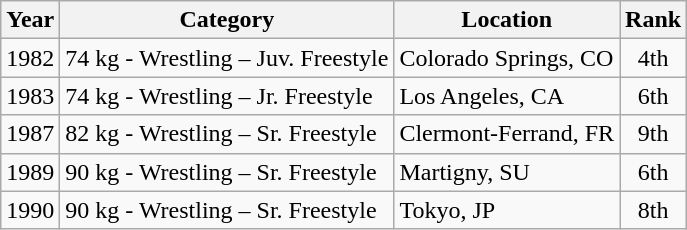<table class="wikitable">
<tr>
<th>Year</th>
<th>Category</th>
<th>Location</th>
<th>Rank</th>
</tr>
<tr>
<td align="center">1982</td>
<td>74 kg - Wrestling – Juv. Freestyle</td>
<td>Colorado Springs, CO</td>
<td align="center">4th</td>
</tr>
<tr>
<td align="center">1983</td>
<td>74 kg - Wrestling – Jr. Freestyle</td>
<td>Los Angeles, CA</td>
<td align="center">6th</td>
</tr>
<tr>
<td align="center">1987</td>
<td>82 kg - Wrestling – Sr. Freestyle</td>
<td>Clermont-Ferrand, FR</td>
<td align="center">9th</td>
</tr>
<tr>
<td align="center">1989</td>
<td>90 kg - Wrestling – Sr. Freestyle</td>
<td>Martigny, SU</td>
<td align="center">6th</td>
</tr>
<tr>
<td align="center">1990</td>
<td>90 kg - Wrestling – Sr. Freestyle</td>
<td>Tokyo, JP</td>
<td align="center">8th</td>
</tr>
</table>
